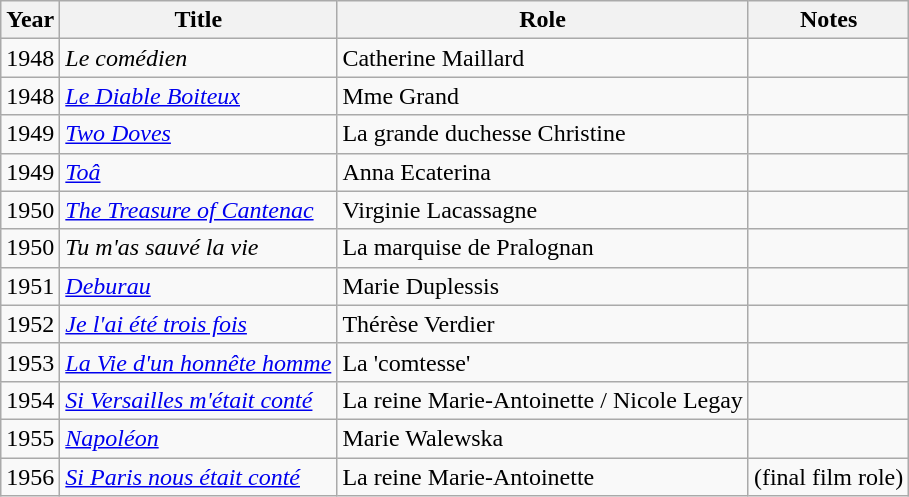<table class="wikitable">
<tr>
<th>Year</th>
<th>Title</th>
<th>Role</th>
<th>Notes</th>
</tr>
<tr>
<td>1948</td>
<td><em>Le comédien</em></td>
<td>Catherine Maillard</td>
<td></td>
</tr>
<tr>
<td>1948</td>
<td><em><a href='#'>Le Diable Boiteux</a></em></td>
<td>Mme Grand</td>
<td></td>
</tr>
<tr>
<td>1949</td>
<td><em><a href='#'>Two Doves</a></em></td>
<td>La grande duchesse Christine</td>
<td></td>
</tr>
<tr>
<td>1949</td>
<td><em><a href='#'>Toâ</a></em></td>
<td>Anna Ecaterina</td>
<td></td>
</tr>
<tr>
<td>1950</td>
<td><em><a href='#'>The Treasure of Cantenac</a></em></td>
<td>Virginie Lacassagne</td>
<td></td>
</tr>
<tr>
<td>1950</td>
<td><em>Tu m'as sauvé la vie</em></td>
<td>La marquise de Pralognan</td>
<td></td>
</tr>
<tr>
<td>1951</td>
<td><em><a href='#'>Deburau</a></em></td>
<td>Marie Duplessis</td>
<td></td>
</tr>
<tr>
<td>1952</td>
<td><em><a href='#'>Je l'ai été trois fois</a></em></td>
<td>Thérèse Verdier</td>
<td></td>
</tr>
<tr>
<td>1953</td>
<td><em><a href='#'>La Vie d'un honnête homme</a></em></td>
<td>La 'comtesse'</td>
<td></td>
</tr>
<tr>
<td>1954</td>
<td><em><a href='#'>Si Versailles m'était conté</a></em></td>
<td>La reine Marie-Antoinette / Nicole Legay</td>
<td></td>
</tr>
<tr>
<td>1955</td>
<td><em><a href='#'>Napoléon</a></em></td>
<td>Marie Walewska</td>
<td></td>
</tr>
<tr>
<td>1956</td>
<td><em><a href='#'>Si Paris nous était conté</a></em></td>
<td>La reine Marie-Antoinette</td>
<td>(final film role)</td>
</tr>
</table>
